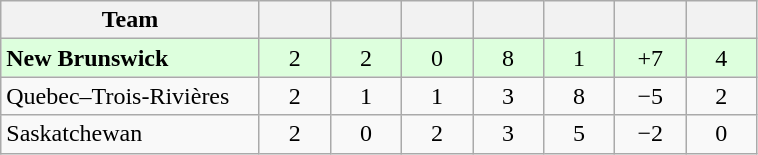<table class="wikitable" style="text-align:center;">
<tr>
<th width=165>Team</th>
<th width=40></th>
<th width=40></th>
<th width=40></th>
<th width=40></th>
<th width=40></th>
<th width=40></th>
<th width=40></th>
</tr>
<tr bgcolor=ddffdd>
<td style="text-align:left;"><strong>New Brunswick</strong></td>
<td>2</td>
<td>2</td>
<td>0</td>
<td>8</td>
<td>1</td>
<td>+7</td>
<td>4</td>
</tr>
<tr>
<td style="text-align:left;">Quebec–Trois-Rivières</td>
<td>2</td>
<td>1</td>
<td>1</td>
<td>3</td>
<td>8</td>
<td>−5</td>
<td>2</td>
</tr>
<tr>
<td style="text-align:left;">Saskatchewan</td>
<td>2</td>
<td>0</td>
<td>2</td>
<td>3</td>
<td>5</td>
<td>−2</td>
<td>0</td>
</tr>
</table>
